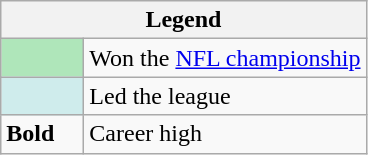<table class="wikitable mw-collapsible">
<tr>
<th colspan="2">Legend</th>
</tr>
<tr>
<td style="background:#afe6ba; width:3em;"></td>
<td>Won the <a href='#'>NFL championship</a></td>
</tr>
<tr>
<td style="background:#cfecec; width:3em;"></td>
<td>Led the league</td>
</tr>
<tr>
<td><strong>Bold</strong></td>
<td>Career high</td>
</tr>
</table>
